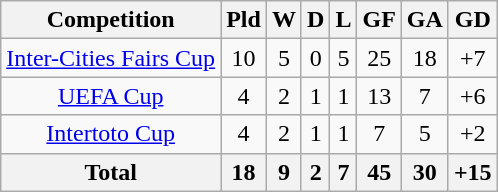<table class="wikitable" style="text-align:center">
<tr>
<th>Competition</th>
<th>Pld</th>
<th>W</th>
<th>D</th>
<th>L</th>
<th>GF</th>
<th>GA</th>
<th>GD</th>
</tr>
<tr>
<td><a href='#'>Inter-Cities Fairs Cup</a></td>
<td>10</td>
<td>5</td>
<td>0</td>
<td>5</td>
<td>25</td>
<td>18</td>
<td>+7</td>
</tr>
<tr>
<td><a href='#'>UEFA Cup</a></td>
<td>4</td>
<td>2</td>
<td>1</td>
<td>1</td>
<td>13</td>
<td>7</td>
<td>+6</td>
</tr>
<tr>
<td><a href='#'>Intertoto Cup</a></td>
<td>4</td>
<td>2</td>
<td>1</td>
<td>1</td>
<td>7</td>
<td>5</td>
<td>+2</td>
</tr>
<tr>
<th>Total</th>
<th>18</th>
<th>9</th>
<th>2</th>
<th>7</th>
<th>45</th>
<th>30</th>
<th>+15</th>
</tr>
</table>
